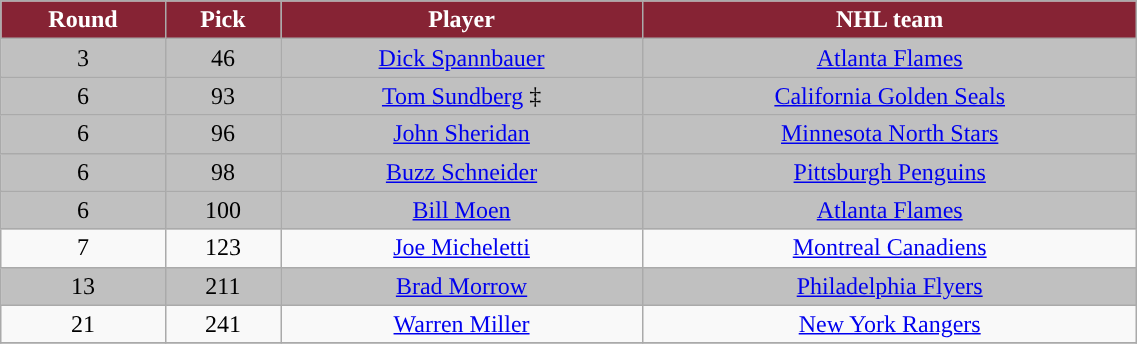<table class="wikitable" width="60%">
<tr>
<th style="color:white; background:#862334; ">Round</th>
<th style="color:white; background:#862334; ">Pick</th>
<th style="color:white; background:#862334; ">Player</th>
<th style="color:white; background:#862334; ">NHL team</th>
</tr>
<tr align="center" bgcolor="C0C0C0">
<td>3</td>
<td>46</td>
<td><a href='#'>Dick Spannbauer</a></td>
<td><a href='#'>Atlanta Flames</a></td>
</tr>
<tr align="center" bgcolor="C0C0C0">
<td>6</td>
<td>93</td>
<td><a href='#'>Tom Sundberg</a> ‡</td>
<td><a href='#'>California Golden Seals</a></td>
</tr>
<tr align="center" bgcolor="C0C0C0">
<td>6</td>
<td>96</td>
<td><a href='#'>John Sheridan</a></td>
<td><a href='#'>Minnesota North Stars</a></td>
</tr>
<tr align="center" bgcolor="C0C0C0">
<td>6</td>
<td>98</td>
<td><a href='#'>Buzz Schneider</a></td>
<td><a href='#'>Pittsburgh Penguins</a></td>
</tr>
<tr align="center" bgcolor="C0C0C0">
<td>6</td>
<td>100</td>
<td><a href='#'>Bill Moen</a></td>
<td><a href='#'>Atlanta Flames</a></td>
</tr>
<tr align="center" bgcolor="">
<td>7</td>
<td>123</td>
<td><a href='#'>Joe Micheletti</a></td>
<td><a href='#'>Montreal Canadiens</a></td>
</tr>
<tr align="center" bgcolor="C0C0C0">
<td>13</td>
<td>211</td>
<td><a href='#'>Brad Morrow</a></td>
<td><a href='#'>Philadelphia Flyers</a></td>
</tr>
<tr align="center" bgcolor="">
<td>21</td>
<td>241</td>
<td><a href='#'>Warren Miller</a></td>
<td><a href='#'>New York Rangers</a></td>
</tr>
<tr align="center" bgcolor="">
</tr>
</table>
